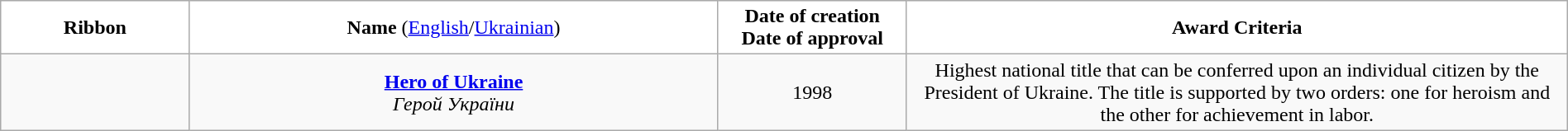<table class="wikitable sortable" width="100%" style="text-align:center;">
<tr>
<td width="10%" bgcolor="#FFFFFF"><strong>Ribbon</strong></td>
<td width="28%" bgcolor="#FFFFFF"><strong>Name</strong> (<a href='#'>English</a>/<a href='#'>Ukrainian</a>)</td>
<td width="10%" bgcolor="#FFFFFF"><strong>Date of creation<br>Date of approval</strong></td>
<td width="35%" bgcolor="#FFFFFF"><strong>Award Criteria</strong></td>
</tr>
<tr>
<td><br></td>
<td><strong><a href='#'>Hero of Ukraine</a></strong><br><em>Герой України</em></td>
<td>1998</td>
<td>Highest national title that can be conferred upon an individual citizen by the President of Ukraine. The title is supported by two orders: one for heroism and the other for achievement in labor.</td>
</tr>
</table>
